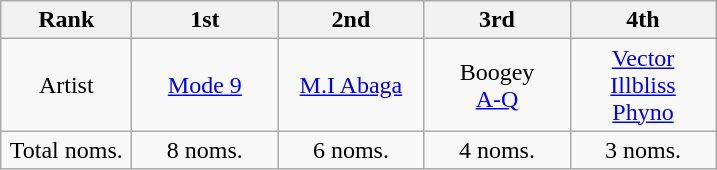<table class="wikitable">
<tr>
<th style="width: 80px;">Rank</th>
<th style="width: 90px;">1st</th>
<th style="width: 90px;">2nd</th>
<th style="width: 90px;">3rd</th>
<th style="width: 90px;">4th</th>
</tr>
<tr align=center>
<td>Artist</td>
<td><a href='#'>Mode 9</a></td>
<td><a href='#'>M.I Abaga</a></td>
<td>Boogey<br><a href='#'>A-Q</a></td>
<td><a href='#'>Vector</a><br><a href='#'>Illbliss</a><br><a href='#'>Phyno</a></td>
</tr>
<tr align=center>
<td>Total noms.</td>
<td>8 noms.</td>
<td>6 noms.</td>
<td>4 noms.</td>
<td>3 noms.</td>
</tr>
</table>
